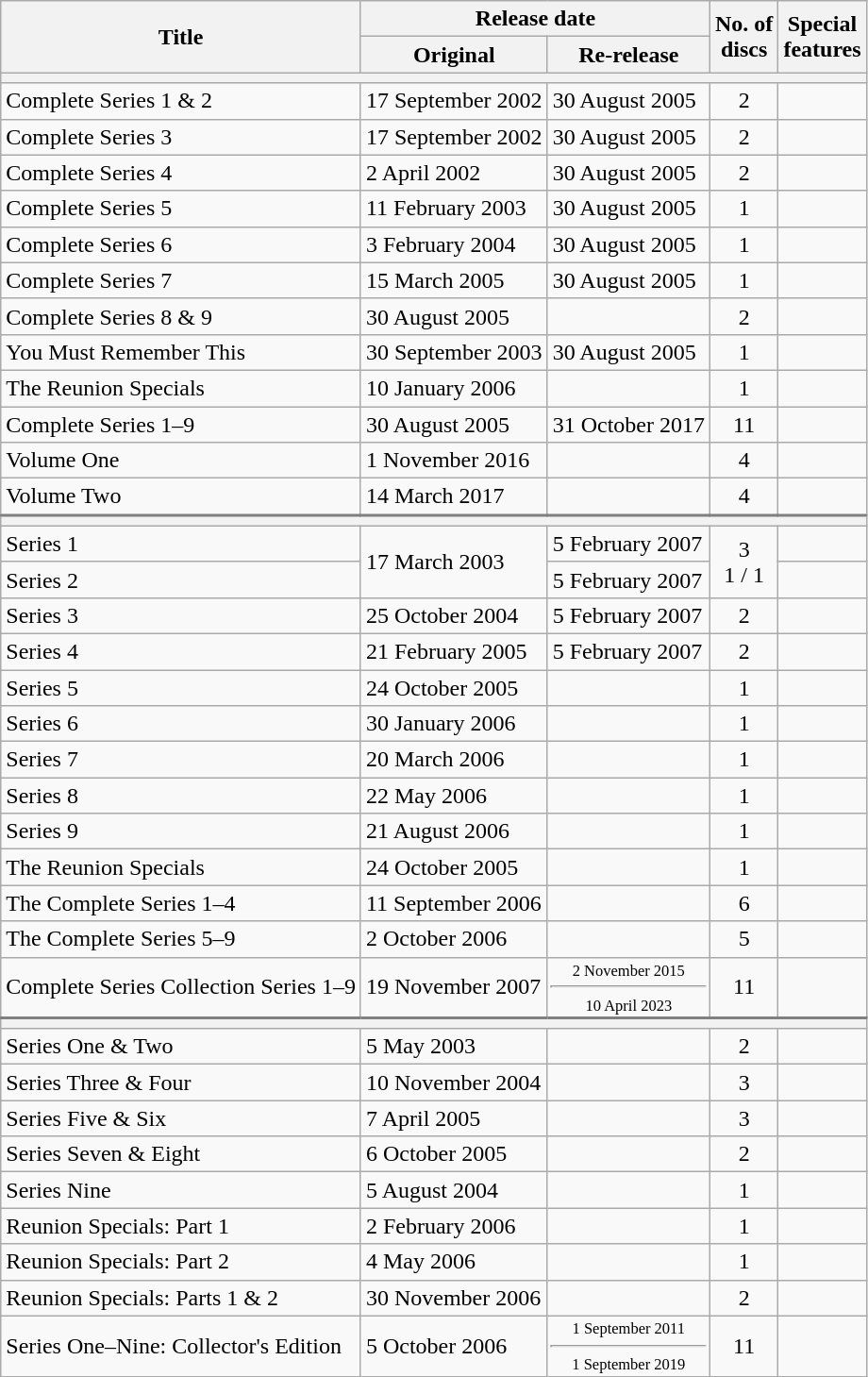<table class="wikitable">
<tr>
<th rowspan="2">Title</th>
<th colspan="2">Release date</th>
<th rowspan="2">No. of<br>discs</th>
<th rowspan="2">Special<br>features</th>
</tr>
<tr>
<th>Original</th>
<th>Re-release</th>
</tr>
<tr>
<th colspan="5"></th>
</tr>
<tr>
<td>Complete Series 1 & 2</td>
<td>17 September 2002</td>
<td>30 August 2005</td>
<td align="center">2</td>
<td></td>
</tr>
<tr>
<td>Complete Series 3</td>
<td>17 September 2002</td>
<td>30 August 2005</td>
<td align="center">2</td>
<td></td>
</tr>
<tr>
<td>Complete Series 4</td>
<td>2 April 2002</td>
<td>30 August 2005</td>
<td align="center">2</td>
<td></td>
</tr>
<tr>
<td>Complete Series 5</td>
<td>11 February 2003</td>
<td>30 August 2005</td>
<td align="center">1</td>
<td></td>
</tr>
<tr>
<td>Complete Series 6</td>
<td>3 February 2004</td>
<td>30 August 2005</td>
<td align="center">1</td>
<td></td>
</tr>
<tr>
<td>Complete Series 7</td>
<td>15 March 2005</td>
<td>30 August 2005</td>
<td align="center">1</td>
<td></td>
</tr>
<tr>
<td>Complete Series 8 & 9</td>
<td>30 August 2005</td>
<td></td>
<td align="center">2</td>
<td></td>
</tr>
<tr>
<td>You Must Remember This</td>
<td>30 September 2003</td>
<td>30 August 2005</td>
<td align="center">1</td>
<td></td>
</tr>
<tr>
<td>The Reunion Specials</td>
<td>10 January 2006</td>
<td></td>
<td align="center">1</td>
<td></td>
</tr>
<tr>
<td>Complete Series 1–9</td>
<td>30 August 2005</td>
<td>31 October 2017</td>
<td align="center">11</td>
<td></td>
</tr>
<tr>
<td>Volume One</td>
<td>1 November 2016</td>
<td></td>
<td align="center">4</td>
<td></td>
</tr>
<tr>
<td>Volume Two</td>
<td>14 March 2017</td>
<td></td>
<td align="center">4</td>
<td></td>
</tr>
<tr style="border-top:2px solid gray;">
<th colspan="5"></th>
</tr>
<tr>
<td>Series 1</td>
<td rowspan="2">17 March 2003<br></td>
<td>5 February 2007</td>
<td align="center" rowspan="2">3 <br>1  / 1 </td>
<td></td>
</tr>
<tr>
<td>Series 2</td>
<td>5 February 2007</td>
<td></td>
</tr>
<tr>
<td>Series 3</td>
<td>25 October 2004</td>
<td>5 February 2007</td>
<td align="center">2</td>
<td></td>
</tr>
<tr>
<td>Series 4</td>
<td>21 February 2005</td>
<td>5 February 2007</td>
<td align="center">2</td>
<td></td>
</tr>
<tr>
<td>Series 5</td>
<td>24 October 2005</td>
<td></td>
<td align="center">1</td>
<td></td>
</tr>
<tr>
<td>Series 6</td>
<td>30 January 2006</td>
<td></td>
<td align="center">1</td>
<td></td>
</tr>
<tr>
<td>Series 7</td>
<td>20 March 2006</td>
<td></td>
<td align="center">1</td>
<td></td>
</tr>
<tr>
<td>Series 8</td>
<td>22 May 2006</td>
<td></td>
<td align="center">1</td>
<td></td>
</tr>
<tr>
<td>Series 9</td>
<td>21 August 2006</td>
<td></td>
<td align="center">1</td>
<td></td>
</tr>
<tr>
<td>The Reunion Specials</td>
<td>24 October 2005</td>
<td></td>
<td align="center">1</td>
<td></td>
</tr>
<tr>
<td>The Complete Series 1–4</td>
<td>11 September 2006</td>
<td></td>
<td align="center">6</td>
<td></td>
</tr>
<tr>
<td>The Complete Series 5–9</td>
<td>2 October 2006</td>
<td></td>
<td align="center">5</td>
<td></td>
</tr>
<tr>
<td>Complete Series Collection Series 1–9</td>
<td>19 November 2007</td>
<th style="background:#F9F9F9;font-size:11px;font-weight:normal;text-align:center;line-height:110%">2 November 2015<hr>10 April 2023</th>
<td align="center">11</td>
<td></td>
</tr>
<tr>
</tr>
<tr style="border-top:2px solid gray;">
<th colspan="5"></th>
</tr>
<tr>
<td>Series One & Two</td>
<td>5 May 2003</td>
<td></td>
<td align="center">2</td>
<td></td>
</tr>
<tr>
<td>Series Three & Four</td>
<td>10 November 2004</td>
<td></td>
<td align="center">3</td>
<td></td>
</tr>
<tr>
<td>Series Five & Six</td>
<td>7 April 2005</td>
<td></td>
<td align="center">3</td>
<td></td>
</tr>
<tr>
<td>Series Seven & Eight</td>
<td>6 October 2005</td>
<td></td>
<td align="center">2</td>
<td></td>
</tr>
<tr>
<td>Series Nine</td>
<td>5 August 2004</td>
<td></td>
<td align="center">1</td>
<td></td>
</tr>
<tr>
<td>Reunion Specials: Part 1</td>
<td>2 February 2006</td>
<td></td>
<td align="center">1</td>
<td></td>
</tr>
<tr>
<td>Reunion Specials: Part 2</td>
<td>4 May 2006</td>
<td></td>
<td align="center">1</td>
<td></td>
</tr>
<tr>
<td>Reunion Specials: Parts 1 & 2</td>
<td>30 November 2006</td>
<td></td>
<td align="center">2</td>
<td></td>
</tr>
<tr>
<td>Series One–Nine: Collector's Edition</td>
<td>5 October 2006</td>
<th style="background:#F9F9F9;font-size:11px;font-weight:normal;text-align:center;line-height:110%">1 September 2011<hr>1 September 2019</th>
<td align="center">11</td>
<td></td>
</tr>
</table>
